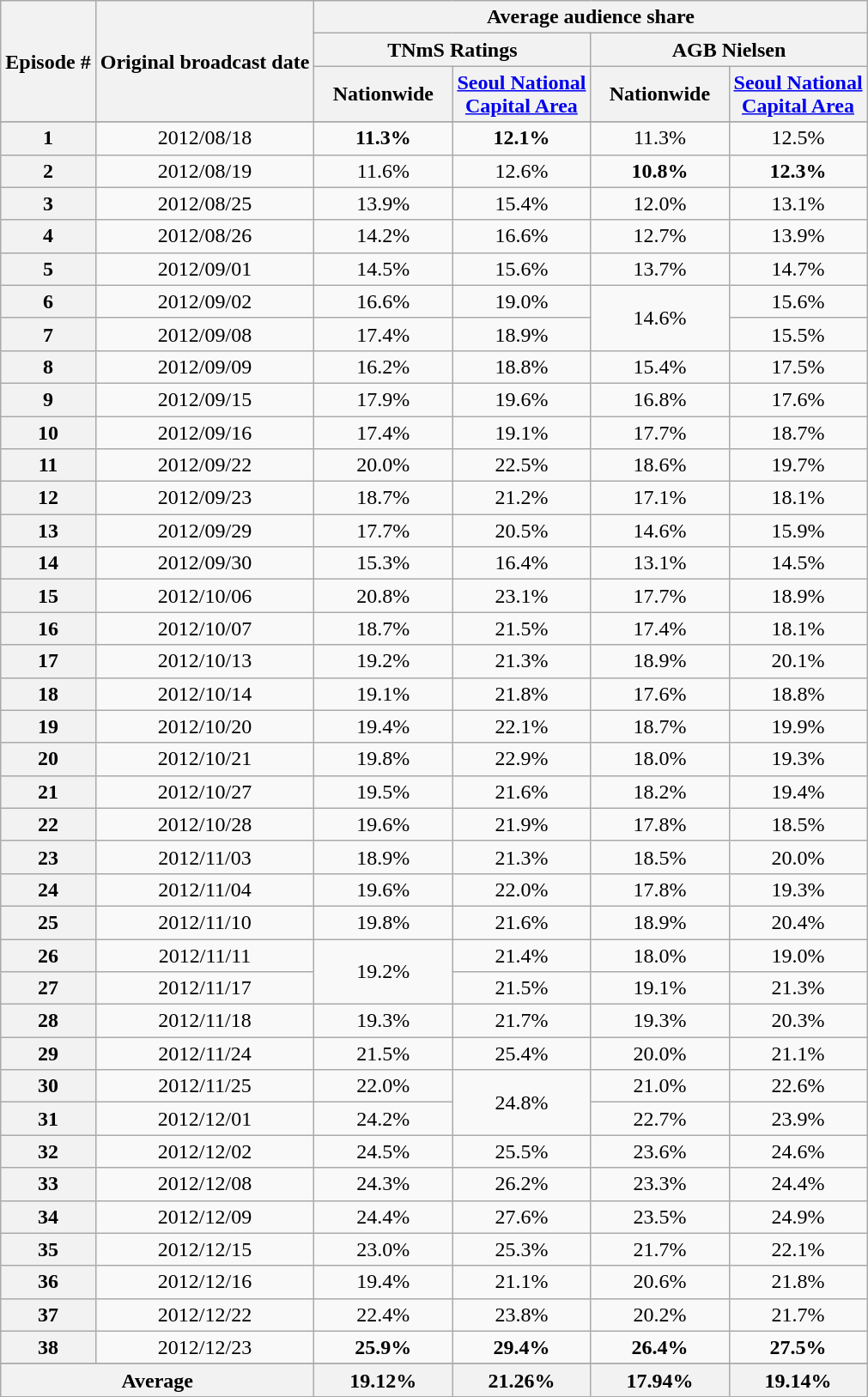<table class=wikitable style="text-align:center">
<tr>
<th rowspan="3">Episode #</th>
<th rowspan="3">Original broadcast date</th>
<th colspan="5">Average audience share</th>
</tr>
<tr>
<th colspan="2">TNmS Ratings</th>
<th colspan="2">AGB Nielsen</th>
</tr>
<tr>
<th width=100>Nationwide</th>
<th width=100><a href='#'>Seoul National Capital Area</a></th>
<th width=100>Nationwide</th>
<th width=100><a href='#'>Seoul National Capital Area</a></th>
</tr>
<tr>
</tr>
<tr align=center>
<th>1</th>
<td>2012/08/18</td>
<td><span><strong>11.3%</strong></span></td>
<td><span><strong>12.1%</strong></span></td>
<td>11.3%</td>
<td>12.5%</td>
</tr>
<tr align=center>
<th>2</th>
<td>2012/08/19</td>
<td>11.6%</td>
<td>12.6%</td>
<td><span><strong>10.8%</strong></span></td>
<td><span><strong>12.3%</strong></span></td>
</tr>
<tr align=center>
<th>3</th>
<td>2012/08/25</td>
<td>13.9%</td>
<td>15.4%</td>
<td>12.0%</td>
<td>13.1%</td>
</tr>
<tr align=center>
<th>4</th>
<td>2012/08/26</td>
<td>14.2%</td>
<td>16.6%</td>
<td>12.7%</td>
<td>13.9%</td>
</tr>
<tr align=center>
<th>5</th>
<td>2012/09/01</td>
<td>14.5%</td>
<td>15.6%</td>
<td>13.7%</td>
<td>14.7%</td>
</tr>
<tr align=center>
<th>6</th>
<td>2012/09/02</td>
<td>16.6%</td>
<td>19.0%</td>
<td rowspan=2>14.6%</td>
<td>15.6%</td>
</tr>
<tr align=center>
<th>7</th>
<td>2012/09/08</td>
<td>17.4%</td>
<td>18.9%</td>
<td>15.5%</td>
</tr>
<tr align=center>
<th>8</th>
<td>2012/09/09</td>
<td>16.2%</td>
<td>18.8%</td>
<td>15.4%</td>
<td>17.5%</td>
</tr>
<tr align=center>
<th>9</th>
<td>2012/09/15</td>
<td>17.9%</td>
<td>19.6%</td>
<td>16.8%</td>
<td>17.6%</td>
</tr>
<tr align=center>
<th>10</th>
<td>2012/09/16</td>
<td>17.4%</td>
<td>19.1%</td>
<td>17.7%</td>
<td>18.7%</td>
</tr>
<tr align=center>
<th>11</th>
<td>2012/09/22</td>
<td>20.0%</td>
<td>22.5%</td>
<td>18.6%</td>
<td>19.7%</td>
</tr>
<tr align=center>
<th>12</th>
<td>2012/09/23</td>
<td>18.7%</td>
<td>21.2%</td>
<td>17.1%</td>
<td>18.1%</td>
</tr>
<tr align=center>
<th>13</th>
<td>2012/09/29</td>
<td>17.7%</td>
<td>20.5%</td>
<td>14.6%</td>
<td>15.9%</td>
</tr>
<tr align=center>
<th>14</th>
<td>2012/09/30</td>
<td>15.3%</td>
<td>16.4%</td>
<td>13.1%</td>
<td>14.5%</td>
</tr>
<tr align=center>
<th>15</th>
<td>2012/10/06</td>
<td>20.8%</td>
<td>23.1%</td>
<td>17.7%</td>
<td>18.9%</td>
</tr>
<tr align=center>
<th>16</th>
<td>2012/10/07</td>
<td>18.7%</td>
<td>21.5%</td>
<td>17.4%</td>
<td>18.1%</td>
</tr>
<tr align=center>
<th>17</th>
<td>2012/10/13</td>
<td>19.2%</td>
<td>21.3%</td>
<td>18.9%</td>
<td>20.1%</td>
</tr>
<tr align=center>
<th>18</th>
<td>2012/10/14</td>
<td>19.1%</td>
<td>21.8%</td>
<td>17.6%</td>
<td>18.8%</td>
</tr>
<tr align=center>
<th>19</th>
<td>2012/10/20</td>
<td>19.4%</td>
<td>22.1%</td>
<td>18.7%</td>
<td>19.9%</td>
</tr>
<tr align=center>
<th>20</th>
<td>2012/10/21</td>
<td>19.8%</td>
<td>22.9%</td>
<td>18.0%</td>
<td>19.3%</td>
</tr>
<tr align=center>
<th>21</th>
<td>2012/10/27</td>
<td>19.5%</td>
<td>21.6%</td>
<td>18.2%</td>
<td>19.4%</td>
</tr>
<tr align=center>
<th>22</th>
<td>2012/10/28</td>
<td>19.6%</td>
<td>21.9%</td>
<td>17.8%</td>
<td>18.5%</td>
</tr>
<tr align=center>
<th>23</th>
<td>2012/11/03</td>
<td>18.9%</td>
<td>21.3%</td>
<td>18.5%</td>
<td>20.0%</td>
</tr>
<tr align=center>
<th>24</th>
<td>2012/11/04</td>
<td>19.6%</td>
<td>22.0%</td>
<td>17.8%</td>
<td>19.3%</td>
</tr>
<tr align=center>
<th>25</th>
<td>2012/11/10</td>
<td>19.8%</td>
<td>21.6%</td>
<td>18.9%</td>
<td>20.4%</td>
</tr>
<tr align=center>
<th>26</th>
<td>2012/11/11</td>
<td rowspan=2>19.2%</td>
<td>21.4%</td>
<td>18.0%</td>
<td>19.0%</td>
</tr>
<tr align=center>
<th>27</th>
<td>2012/11/17</td>
<td>21.5%</td>
<td>19.1%</td>
<td>21.3%</td>
</tr>
<tr align=center>
<th>28</th>
<td>2012/11/18</td>
<td>19.3%</td>
<td>21.7%</td>
<td>19.3%</td>
<td>20.3%</td>
</tr>
<tr align=center>
<th>29</th>
<td>2012/11/24</td>
<td>21.5%</td>
<td>25.4%</td>
<td>20.0%</td>
<td>21.1%</td>
</tr>
<tr align=center>
<th>30</th>
<td>2012/11/25</td>
<td>22.0%</td>
<td rowspan=2>24.8%</td>
<td>21.0%</td>
<td>22.6%</td>
</tr>
<tr align=center>
<th>31</th>
<td>2012/12/01</td>
<td>24.2%</td>
<td>22.7%</td>
<td>23.9%</td>
</tr>
<tr align=center>
<th>32</th>
<td>2012/12/02</td>
<td>24.5%</td>
<td>25.5%</td>
<td>23.6%</td>
<td>24.6%</td>
</tr>
<tr align=center>
<th>33</th>
<td>2012/12/08</td>
<td>24.3%</td>
<td>26.2%</td>
<td>23.3%</td>
<td>24.4%</td>
</tr>
<tr align=center>
<th>34</th>
<td>2012/12/09</td>
<td>24.4%</td>
<td>27.6%</td>
<td>23.5%</td>
<td>24.9%</td>
</tr>
<tr align=center>
<th>35</th>
<td>2012/12/15</td>
<td>23.0%</td>
<td>25.3%</td>
<td>21.7%</td>
<td>22.1%</td>
</tr>
<tr align=center>
<th>36</th>
<td>2012/12/16</td>
<td>19.4%</td>
<td>21.1%</td>
<td>20.6%</td>
<td>21.8%</td>
</tr>
<tr align=center>
<th>37</th>
<td>2012/12/22</td>
<td>22.4%</td>
<td>23.8%</td>
<td>20.2%</td>
<td>21.7%</td>
</tr>
<tr align=center>
<th>38</th>
<td>2012/12/23</td>
<td><span><strong>25.9%</strong></span></td>
<td><span><strong>29.4%</strong></span></td>
<td><span><strong>26.4%</strong></span></td>
<td><span><strong>27.5%</strong></span></td>
</tr>
<tr align=center>
</tr>
<tr>
<th colspan=2>Average</th>
<th>19.12%</th>
<th>21.26%</th>
<th>17.94%</th>
<th>19.14%</th>
</tr>
</table>
